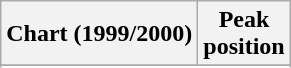<table class="wikitable sortable plainrowheaders" style="text-align:center">
<tr>
<th scope="col">Chart (1999/2000)</th>
<th scope="col">Peak<br> position</th>
</tr>
<tr>
</tr>
<tr>
</tr>
</table>
